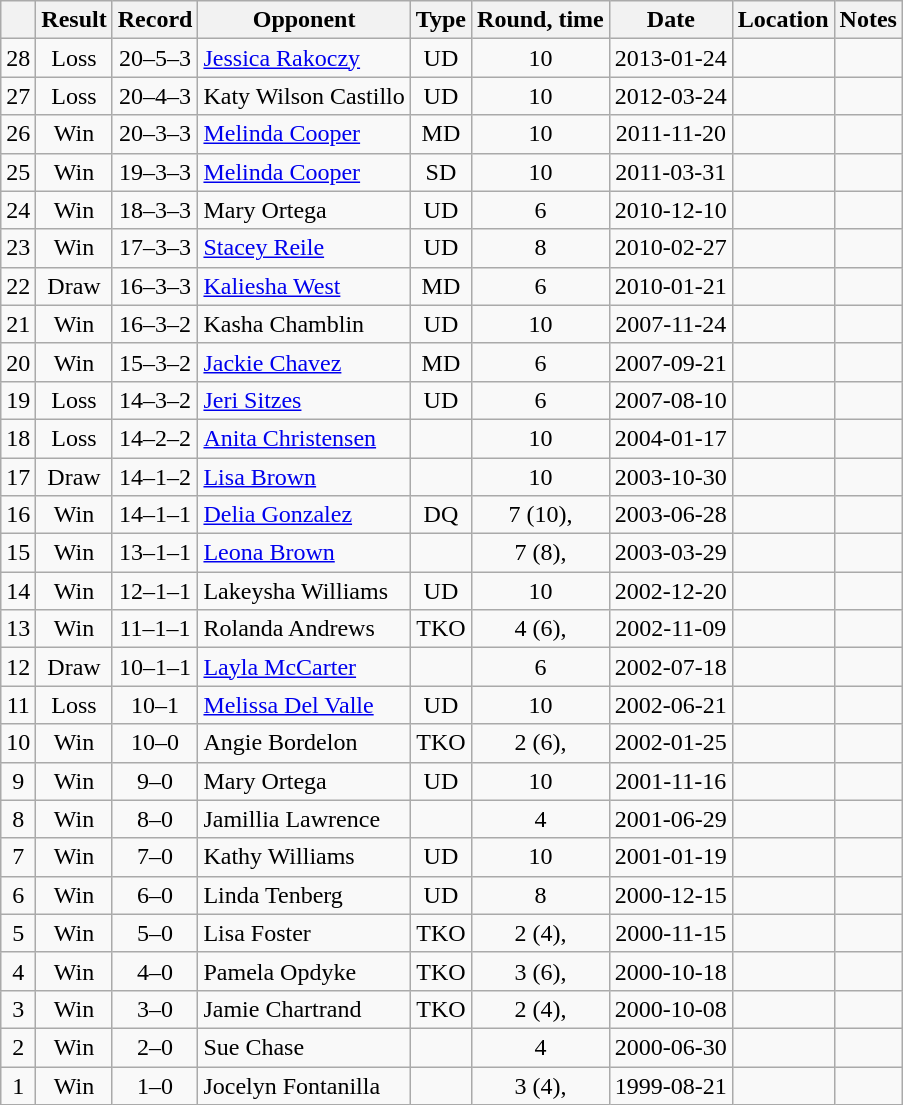<table class=wikitable style=text-align:center>
<tr>
<th></th>
<th>Result</th>
<th>Record</th>
<th>Opponent</th>
<th>Type</th>
<th>Round, time</th>
<th>Date</th>
<th>Location</th>
<th>Notes</th>
</tr>
<tr>
<td>28</td>
<td>Loss</td>
<td>20–5–3</td>
<td align=left><a href='#'>Jessica Rakoczy</a></td>
<td>UD</td>
<td>10</td>
<td>2013-01-24</td>
<td align=left></td>
<td align=left></td>
</tr>
<tr>
<td>27</td>
<td>Loss</td>
<td>20–4–3</td>
<td align=left>Katy Wilson Castillo</td>
<td>UD</td>
<td>10</td>
<td>2012-03-24</td>
<td align=left></td>
<td align=left></td>
</tr>
<tr>
<td>26</td>
<td>Win</td>
<td>20–3–3</td>
<td align=left><a href='#'>Melinda Cooper</a></td>
<td>MD</td>
<td>10</td>
<td>2011-11-20</td>
<td align=left></td>
<td align=left></td>
</tr>
<tr>
<td>25</td>
<td>Win</td>
<td>19–3–3</td>
<td align=left><a href='#'>Melinda Cooper</a></td>
<td>SD</td>
<td>10</td>
<td>2011-03-31</td>
<td align=left></td>
<td align=left></td>
</tr>
<tr>
<td>24</td>
<td>Win</td>
<td>18–3–3</td>
<td align=left>Mary Ortega</td>
<td>UD</td>
<td>6</td>
<td>2010-12-10</td>
<td align=left></td>
<td align=left></td>
</tr>
<tr>
<td>23</td>
<td>Win</td>
<td>17–3–3</td>
<td align=left><a href='#'>Stacey Reile</a></td>
<td>UD</td>
<td>8</td>
<td>2010-02-27</td>
<td align=left></td>
<td align=left></td>
</tr>
<tr>
<td>22</td>
<td>Draw</td>
<td>16–3–3</td>
<td align=left><a href='#'>Kaliesha West</a></td>
<td>MD</td>
<td>6</td>
<td>2010-01-21</td>
<td align=left></td>
<td align=left></td>
</tr>
<tr>
<td>21</td>
<td>Win</td>
<td>16–3–2</td>
<td align=left>Kasha Chamblin</td>
<td>UD</td>
<td>10</td>
<td>2007-11-24</td>
<td align=left></td>
<td align=left></td>
</tr>
<tr>
<td>20</td>
<td>Win</td>
<td>15–3–2</td>
<td align=left><a href='#'>Jackie Chavez</a></td>
<td>MD</td>
<td>6</td>
<td>2007-09-21</td>
<td align=left></td>
<td align=left></td>
</tr>
<tr>
<td>19</td>
<td>Loss</td>
<td>14–3–2</td>
<td align=left><a href='#'>Jeri Sitzes</a></td>
<td>UD</td>
<td>6</td>
<td>2007-08-10</td>
<td align=left></td>
<td align=left></td>
</tr>
<tr>
<td>18</td>
<td>Loss</td>
<td>14–2–2</td>
<td align=left><a href='#'>Anita Christensen</a></td>
<td></td>
<td>10</td>
<td>2004-01-17</td>
<td align=left></td>
<td align=left></td>
</tr>
<tr>
<td>17</td>
<td>Draw</td>
<td>14–1–2</td>
<td align=left><a href='#'>Lisa Brown</a></td>
<td></td>
<td>10</td>
<td>2003-10-30</td>
<td align=left></td>
<td align=left></td>
</tr>
<tr>
<td>16</td>
<td>Win</td>
<td>14–1–1</td>
<td align=left><a href='#'>Delia Gonzalez</a></td>
<td>DQ</td>
<td>7 (10), </td>
<td>2003-06-28</td>
<td align=left></td>
<td align=left></td>
</tr>
<tr>
<td>15</td>
<td>Win</td>
<td>13–1–1</td>
<td align=left><a href='#'>Leona Brown</a></td>
<td></td>
<td>7 (8), </td>
<td>2003-03-29</td>
<td align=left></td>
<td align=left></td>
</tr>
<tr>
<td>14</td>
<td>Win</td>
<td>12–1–1</td>
<td align=left>Lakeysha Williams</td>
<td>UD</td>
<td>10</td>
<td>2002-12-20</td>
<td align=left></td>
<td align=left></td>
</tr>
<tr>
<td>13</td>
<td>Win</td>
<td>11–1–1</td>
<td align=left>Rolanda Andrews</td>
<td>TKO</td>
<td>4 (6), </td>
<td>2002-11-09</td>
<td align=left></td>
<td align=left></td>
</tr>
<tr>
<td>12</td>
<td>Draw</td>
<td>10–1–1</td>
<td align=left><a href='#'>Layla McCarter</a></td>
<td></td>
<td>6</td>
<td>2002-07-18</td>
<td align=left></td>
<td align=left></td>
</tr>
<tr>
<td>11</td>
<td>Loss</td>
<td>10–1</td>
<td align=left><a href='#'>Melissa Del Valle</a></td>
<td>UD</td>
<td>10</td>
<td>2002-06-21</td>
<td align=left></td>
<td align=left></td>
</tr>
<tr>
<td>10</td>
<td>Win</td>
<td>10–0</td>
<td align=left>Angie Bordelon</td>
<td>TKO</td>
<td>2 (6), </td>
<td>2002-01-25</td>
<td align=left></td>
<td align=left></td>
</tr>
<tr>
<td>9</td>
<td>Win</td>
<td>9–0</td>
<td align=left>Mary Ortega</td>
<td>UD</td>
<td>10</td>
<td>2001-11-16</td>
<td align=left></td>
<td align=left></td>
</tr>
<tr>
<td>8</td>
<td>Win</td>
<td>8–0</td>
<td align=left>Jamillia Lawrence</td>
<td></td>
<td>4</td>
<td>2001-06-29</td>
<td align=left></td>
<td align=left></td>
</tr>
<tr>
<td>7</td>
<td>Win</td>
<td>7–0</td>
<td align=left>Kathy Williams</td>
<td>UD</td>
<td>10</td>
<td>2001-01-19</td>
<td align=left></td>
<td align=left></td>
</tr>
<tr>
<td>6</td>
<td>Win</td>
<td>6–0</td>
<td align=left>Linda Tenberg</td>
<td>UD</td>
<td>8</td>
<td>2000-12-15</td>
<td align=left></td>
<td align=left></td>
</tr>
<tr>
<td>5</td>
<td>Win</td>
<td>5–0</td>
<td align=left>Lisa Foster</td>
<td>TKO</td>
<td>2 (4), </td>
<td>2000-11-15</td>
<td align=left></td>
<td align=left></td>
</tr>
<tr>
<td>4</td>
<td>Win</td>
<td>4–0</td>
<td align=left>Pamela Opdyke</td>
<td>TKO</td>
<td>3 (6), </td>
<td>2000-10-18</td>
<td align=left></td>
<td align=left></td>
</tr>
<tr>
<td>3</td>
<td>Win</td>
<td>3–0</td>
<td align=left>Jamie Chartrand</td>
<td>TKO</td>
<td>2 (4), </td>
<td>2000-10-08</td>
<td align=left></td>
<td align=left></td>
</tr>
<tr>
<td>2</td>
<td>Win</td>
<td>2–0</td>
<td align=left>Sue Chase</td>
<td></td>
<td>4</td>
<td>2000-06-30</td>
<td align=left></td>
<td align=left></td>
</tr>
<tr>
<td>1</td>
<td>Win</td>
<td>1–0</td>
<td align=left>Jocelyn Fontanilla</td>
<td></td>
<td>3 (4), </td>
<td>1999-08-21</td>
<td align=left></td>
<td align=left></td>
</tr>
</table>
